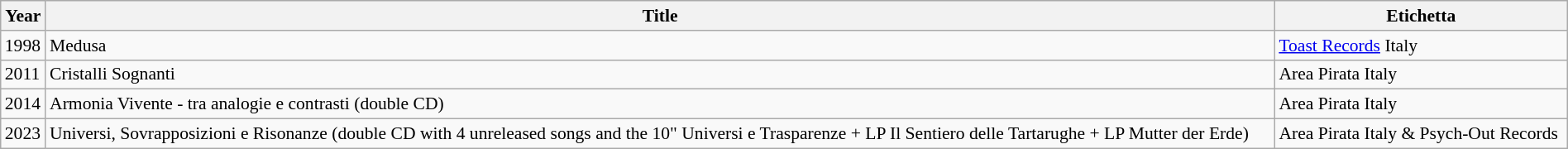<table class="wikitable" style="font-size:90%;width:100%;margin:auto;clear:both;">
<tr bgcolor="#EFEFEF">
<th>Year</th>
<th>Title</th>
<th>Etichetta</th>
</tr>
<tr>
<td>1998</td>
<td>Medusa</td>
<td><a href='#'>Toast Records</a> Italy</td>
</tr>
<tr>
<td>2011</td>
<td>Cristalli Sognanti</td>
<td>Area Pirata Italy</td>
</tr>
<tr>
<td>2014</td>
<td>Armonia Vivente - tra analogie e contrasti (double CD)</td>
<td>Area Pirata Italy</td>
</tr>
<tr>
<td>2023</td>
<td>Universi, Sovrapposizioni e Risonanze (double CD with 4 unreleased songs and the 10" Universi e Trasparenze + LP Il Sentiero delle Tartarughe + LP Mutter der Erde)</td>
<td>Area Pirata Italy & Psych-Out Records</td>
</tr>
</table>
